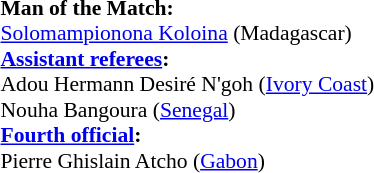<table style="width:100%; font-size:90%;">
<tr>
<td><br><strong>Man of the Match:</strong>
<br><a href='#'>Solomampionona Koloina</a> (Madagascar)<br><strong><a href='#'>Assistant referees</a>:</strong>
<br>Adou Hermann Desiré N'goh (<a href='#'>Ivory Coast</a>)
<br>Nouha Bangoura (<a href='#'>Senegal</a>)
<br><strong><a href='#'>Fourth official</a>:</strong>
<br>Pierre Ghislain Atcho (<a href='#'>Gabon</a>)</td>
</tr>
</table>
